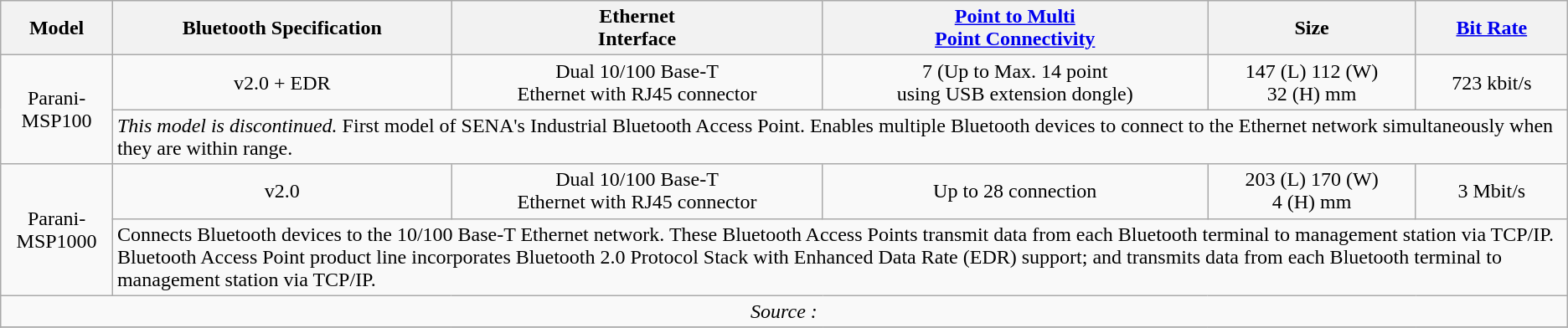<table class="wikitable" border="1" align="center">
<tr>
<th>Model</th>
<th>Bluetooth Specification</th>
<th>Ethernet <br> Interface</th>
<th><a href='#'>Point to Multi<br> Point Connectivity</a></th>
<th>Size</th>
<th><a href='#'>Bit Rate</a></th>
</tr>
<tr>
<td rowspan="2" style="text-align: center;">Parani-MSP100</td>
<td style="text-align: center;">v2.0 + EDR</td>
<td style="text-align: center;">Dual 10/100 Base-T <br> Ethernet with RJ45 connector</td>
<td style="text-align: center;">7 (Up to Max. 14 point <br> using USB extension dongle)</td>
<td style="text-align: center;">147 (L) 112 (W) <br> 32 (H) mm</td>
<td style="text-align: center;">723 kbit/s</td>
</tr>
<tr>
<td colspan="5"><em>This model is discontinued.</em> First model of SENA's Industrial Bluetooth Access Point. Enables multiple Bluetooth devices to connect to the Ethernet network simultaneously when they are within range.</td>
</tr>
<tr>
<td rowspan="2" style="text-align: center;">Parani-MSP1000</td>
<td style="text-align: center;">v2.0</td>
<td style="text-align: center;">Dual 10/100 Base-T<br> Ethernet with RJ45 connector</td>
<td style="text-align: center;">Up to 28 connection</td>
<td style="text-align: center;">203 (L) 170 (W) <br> 4 (H) mm</td>
<td style="text-align: center;">3 Mbit/s</td>
</tr>
<tr>
<td colspan="5">Connects Bluetooth devices to the 10/100 Base-T Ethernet network. These Bluetooth Access Points transmit data from each Bluetooth terminal to management station via TCP/IP. Bluetooth Access Point product line incorporates Bluetooth 2.0 Protocol Stack with Enhanced Data Rate (EDR) support; and transmits data from each Bluetooth terminal to management station via TCP/IP.</td>
</tr>
<tr>
<td colspan="7" align="center"><em>Source : </em></td>
</tr>
<tr>
</tr>
</table>
